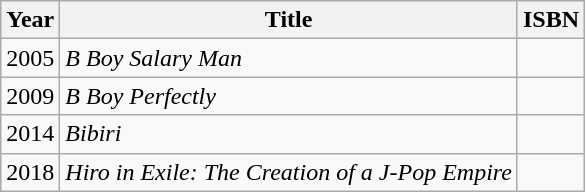<table class="wikitable">
<tr>
<th>Year</th>
<th>Title</th>
<th>ISBN</th>
</tr>
<tr>
<td>2005</td>
<td><em>B Boy Salary Man</em></td>
<td></td>
</tr>
<tr>
<td>2009</td>
<td><em>B Boy Perfectly</em></td>
<td></td>
</tr>
<tr>
<td>2014</td>
<td><em>Bibiri</em></td>
<td></td>
</tr>
<tr>
<td>2018</td>
<td><em>Hiro in Exile: The Creation of a J-Pop Empire</em></td>
<td></td>
</tr>
</table>
